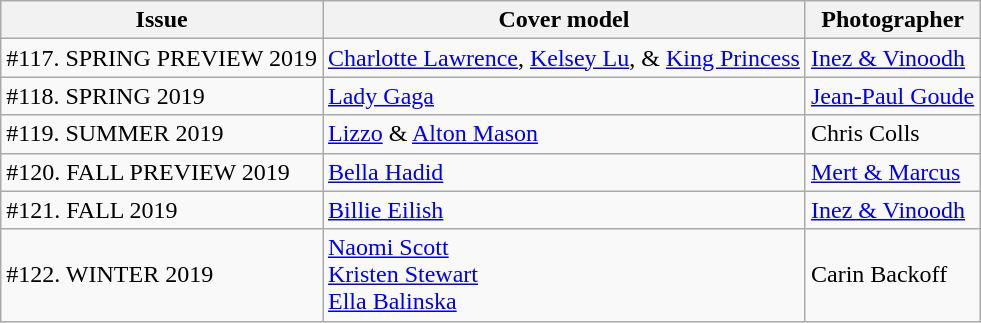<table class="sortable wikitable">
<tr>
<th>Issue</th>
<th>Cover model</th>
<th>Photographer</th>
</tr>
<tr>
<td>#117. SPRING PREVIEW 2019</td>
<td><a href='#'>Charlotte Lawrence</a>, <a href='#'>Kelsey Lu</a>, & <a href='#'>King Princess</a></td>
<td><a href='#'>Inez & Vinoodh</a></td>
</tr>
<tr>
<td>#118. SPRING 2019</td>
<td><a href='#'>Lady Gaga</a></td>
<td><a href='#'>Jean-Paul Goude</a></td>
</tr>
<tr>
<td>#119. SUMMER 2019</td>
<td><a href='#'>Lizzo</a> & <a href='#'>Alton Mason</a></td>
<td>Chris Colls</td>
</tr>
<tr>
<td>#120. FALL PREVIEW 2019</td>
<td><a href='#'>Bella Hadid</a></td>
<td><a href='#'>Mert & Marcus</a></td>
</tr>
<tr>
<td>#121. FALL 2019</td>
<td><a href='#'>Billie Eilish</a></td>
<td><a href='#'>Inez & Vinoodh</a></td>
</tr>
<tr>
<td>#122. WINTER 2019</td>
<td><a href='#'>Naomi Scott</a><br><a href='#'>Kristen Stewart</a><br><a href='#'>Ella Balinska</a></td>
<td>Carin Backoff</td>
</tr>
</table>
